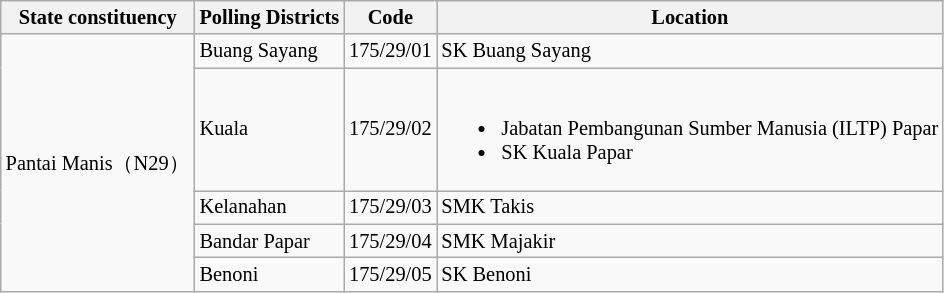<table class="wikitable sortable mw-collapsible" style="white-space:nowrap;font-size:85%">
<tr>
<th>State constituency</th>
<th>Polling Districts</th>
<th>Code</th>
<th>Location</th>
</tr>
<tr>
<td rowspan="5">Pantai Manis（N29）</td>
<td>Buang Sayang</td>
<td>175/29/01</td>
<td>SK Buang Sayang</td>
</tr>
<tr>
<td>Kuala</td>
<td>175/29/02</td>
<td><br><ul><li>Jabatan Pembangunan Sumber Manusia (ILTP) Papar</li><li>SK Kuala Papar</li></ul></td>
</tr>
<tr>
<td>Kelanahan</td>
<td>175/29/03</td>
<td>SMK Takis</td>
</tr>
<tr>
<td>Bandar Papar</td>
<td>175/29/04</td>
<td>SMK Majakir</td>
</tr>
<tr>
<td>Benoni</td>
<td>175/29/05</td>
<td>SK Benoni</td>
</tr>
</table>
